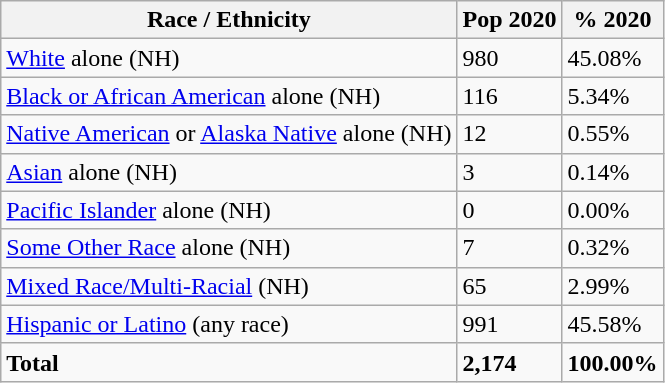<table class="wikitable">
<tr>
<th>Race / Ethnicity</th>
<th>Pop 2020</th>
<th>% 2020</th>
</tr>
<tr>
<td><a href='#'>White</a> alone (NH)</td>
<td>980</td>
<td>45.08%</td>
</tr>
<tr>
<td><a href='#'>Black or African American</a> alone (NH)</td>
<td>116</td>
<td>5.34%</td>
</tr>
<tr>
<td><a href='#'>Native American</a> or <a href='#'>Alaska Native</a> alone (NH)</td>
<td>12</td>
<td>0.55%</td>
</tr>
<tr>
<td><a href='#'>Asian</a> alone (NH)</td>
<td>3</td>
<td>0.14%</td>
</tr>
<tr>
<td><a href='#'>Pacific Islander</a> alone (NH)</td>
<td>0</td>
<td>0.00%</td>
</tr>
<tr>
<td><a href='#'>Some Other Race</a> alone (NH)</td>
<td>7</td>
<td>0.32%</td>
</tr>
<tr>
<td><a href='#'>Mixed Race/Multi-Racial</a> (NH)</td>
<td>65</td>
<td>2.99%</td>
</tr>
<tr>
<td><a href='#'>Hispanic or Latino</a> (any race)</td>
<td>991</td>
<td>45.58%</td>
</tr>
<tr>
<td><strong>Total</strong></td>
<td><strong>2,174</strong></td>
<td><strong>100.00%</strong></td>
</tr>
</table>
